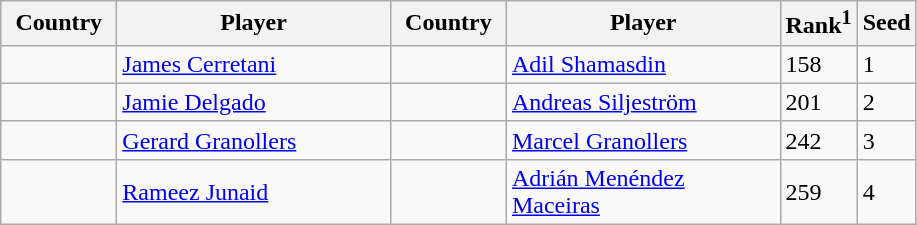<table class="sortable wikitable">
<tr>
<th width="70">Country</th>
<th width="175">Player</th>
<th width="70">Country</th>
<th width="175">Player</th>
<th>Rank<sup>1</sup></th>
<th>Seed</th>
</tr>
<tr>
<td></td>
<td><a href='#'>James Cerretani</a></td>
<td></td>
<td><a href='#'>Adil Shamasdin</a></td>
<td>158</td>
<td>1</td>
</tr>
<tr>
<td></td>
<td><a href='#'>Jamie Delgado</a></td>
<td></td>
<td><a href='#'>Andreas Siljeström</a></td>
<td>201</td>
<td>2</td>
</tr>
<tr>
<td></td>
<td><a href='#'>Gerard Granollers</a></td>
<td></td>
<td><a href='#'>Marcel Granollers</a></td>
<td>242</td>
<td>3</td>
</tr>
<tr>
<td></td>
<td><a href='#'>Rameez Junaid</a></td>
<td></td>
<td><a href='#'>Adrián Menéndez Maceiras</a></td>
<td>259</td>
<td>4</td>
</tr>
</table>
